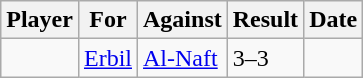<table class="wikitable sortable">
<tr>
<th>Player</th>
<th>For</th>
<th>Against</th>
<th align=center>Result</th>
<th>Date</th>
</tr>
<tr>
<td> </td>
<td><a href='#'>Erbil</a></td>
<td><a href='#'>Al-Naft</a></td>
<td>3–3</td>
<td></td>
</tr>
</table>
